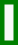<table class="wikitable" style="border: 3px solid green">
<tr>
<td><br></td>
</tr>
</table>
